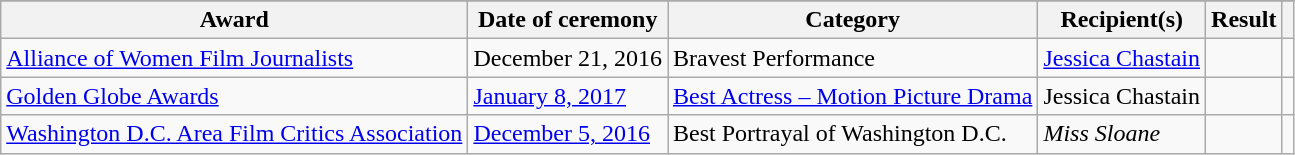<table class="wikitable sortable">
<tr>
</tr>
<tr>
<th>Award</th>
<th>Date of ceremony</th>
<th>Category</th>
<th>Recipient(s)</th>
<th>Result</th>
<th></th>
</tr>
<tr>
<td><a href='#'>Alliance of Women Film Journalists</a></td>
<td>December 21, 2016</td>
<td>Bravest Performance</td>
<td><a href='#'>Jessica Chastain</a></td>
<td></td>
<td></td>
</tr>
<tr>
<td><a href='#'>Golden Globe Awards</a></td>
<td><a href='#'>January 8, 2017</a></td>
<td><a href='#'>Best Actress – Motion Picture Drama</a></td>
<td>Jessica Chastain</td>
<td></td>
<td></td>
</tr>
<tr>
<td><a href='#'>Washington D.C. Area Film Critics Association</a></td>
<td><a href='#'>December 5, 2016</a></td>
<td>Best Portrayal of Washington D.C.</td>
<td><em>Miss Sloane</em></td>
<td></td>
<td></td>
</tr>
</table>
